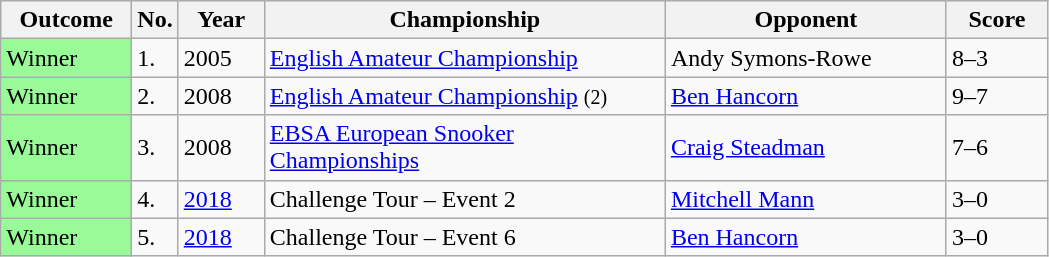<table class="sortable wikitable">
<tr>
<th width="80">Outcome</th>
<th width="20">No.</th>
<th width="50">Year</th>
<th style="width:260px;">Championship</th>
<th style="width:180px;">Opponent</th>
<th width="60">Score</th>
</tr>
<tr>
<td style="background:#98fb98;">Winner</td>
<td>1.</td>
<td>2005</td>
<td><a href='#'>English Amateur Championship</a></td>
<td> Andy Symons-Rowe</td>
<td>8–3</td>
</tr>
<tr>
<td style="background:#98fb98;">Winner</td>
<td>2.</td>
<td>2008</td>
<td><a href='#'>English Amateur Championship</a> <small>(2)</small></td>
<td> <a href='#'>Ben Hancorn</a></td>
<td>9–7</td>
</tr>
<tr>
<td style="background:#98fb98;">Winner</td>
<td>3.</td>
<td>2008</td>
<td><a href='#'>EBSA European Snooker Championships</a></td>
<td> <a href='#'>Craig Steadman</a></td>
<td>7–6</td>
</tr>
<tr>
<td style="background:#98fb98;">Winner</td>
<td>4.</td>
<td><a href='#'>2018</a></td>
<td>Challenge Tour – Event 2</td>
<td> <a href='#'>Mitchell Mann</a></td>
<td>3–0</td>
</tr>
<tr>
<td style="background:#98fb98;">Winner</td>
<td>5.</td>
<td><a href='#'>2018</a></td>
<td>Challenge Tour – Event 6</td>
<td> <a href='#'>Ben Hancorn</a></td>
<td>3–0</td>
</tr>
</table>
